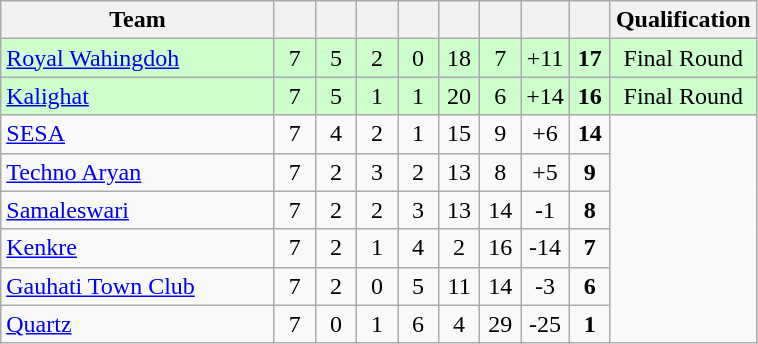<table class="wikitable" style="text-align:center">
<tr>
<th width="175">Team</th>
<th width="20"></th>
<th width="20"></th>
<th width="20"></th>
<th width="20"></th>
<th width="20"></th>
<th width="20"></th>
<th width="20"></th>
<th width="20"></th>
<th width="20">Qualification</th>
</tr>
<tr bgcolor="#ccffcc">
<td align=left><a href='#'>Royal Wahingdoh</a></td>
<td>7</td>
<td>5</td>
<td>2</td>
<td>0</td>
<td>18</td>
<td>7</td>
<td>+11</td>
<td><strong>17</strong></td>
<td>Final Round</td>
</tr>
<tr bgcolor="#ccffcc">
<td align=left><a href='#'>Kalighat</a></td>
<td>7</td>
<td>5</td>
<td>1</td>
<td>1</td>
<td>20</td>
<td>6</td>
<td>+14</td>
<td><strong>16</strong></td>
<td>Final Round</td>
</tr>
<tr>
<td align=left><a href='#'>SESA</a></td>
<td>7</td>
<td>4</td>
<td>2</td>
<td>1</td>
<td>15</td>
<td>9</td>
<td>+6</td>
<td><strong>14</strong></td>
</tr>
<tr>
<td align=left><a href='#'>Techno Aryan</a></td>
<td>7</td>
<td>2</td>
<td>3</td>
<td>2</td>
<td>13</td>
<td>8</td>
<td>+5</td>
<td><strong>9</strong></td>
</tr>
<tr>
<td align=left><a href='#'>Samaleswari</a></td>
<td>7</td>
<td>2</td>
<td>2</td>
<td>3</td>
<td>13</td>
<td>14</td>
<td>-1</td>
<td><strong>8</strong></td>
</tr>
<tr>
<td align=left><a href='#'>Kenkre</a></td>
<td>7</td>
<td>2</td>
<td>1</td>
<td>4</td>
<td>2</td>
<td>16</td>
<td>-14</td>
<td><strong>7</strong></td>
</tr>
<tr>
<td align=left><a href='#'>Gauhati Town Club</a></td>
<td>7</td>
<td>2</td>
<td>0</td>
<td>5</td>
<td>11</td>
<td>14</td>
<td>-3</td>
<td><strong>6</strong></td>
</tr>
<tr>
<td align=left><a href='#'>Quartz</a></td>
<td>7</td>
<td>0</td>
<td>1</td>
<td>6</td>
<td>4</td>
<td>29</td>
<td>-25</td>
<td><strong>1</strong></td>
</tr>
</table>
